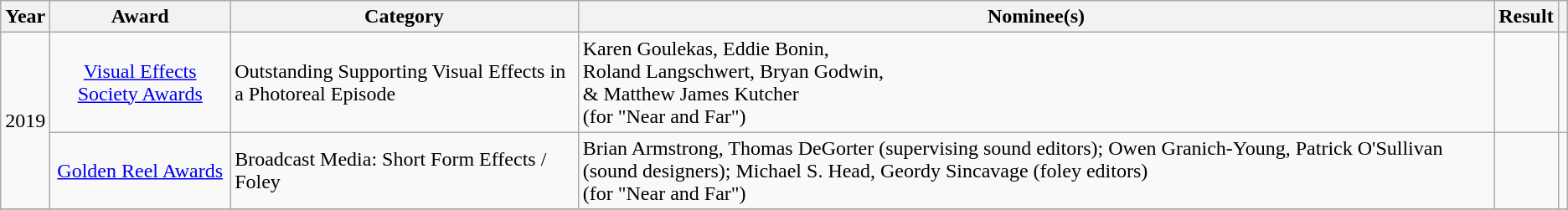<table class="wikitable sortable">
<tr>
<th scope="col">Year</th>
<th scope="col">Award</th>
<th scope="col">Category</th>
<th scope="col">Nominee(s)</th>
<th scope="col">Result</th>
<th scope="col" class="unsortable"></th>
</tr>
<tr>
<td align="center" rowspan="2">2019</td>
<td align="center"><a href='#'>Visual Effects Society Awards</a></td>
<td>Outstanding Supporting Visual Effects in a Photoreal Episode</td>
<td>Karen Goulekas, Eddie Bonin,<br>Roland Langschwert, Bryan Godwin,<br>& Matthew James Kutcher<br>(for "Near and Far")</td>
<td></td>
<td align="center"></td>
</tr>
<tr>
<td align="center"><a href='#'>Golden Reel Awards</a></td>
<td>Broadcast Media: Short Form Effects / Foley</td>
<td>Brian Armstrong, Thomas DeGorter (supervising sound editors); Owen Granich-Young, Patrick O'Sullivan (sound designers); Michael S. Head, Geordy Sincavage (foley editors)<br>(for "Near and Far")</td>
<td></td>
<td align="center"></td>
</tr>
<tr>
</tr>
</table>
